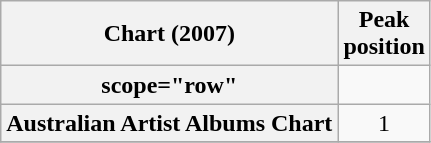<table class="wikitable sortable plainrowheaders" style="text-align:center;">
<tr>
<th scope="col">Chart (2007)</th>
<th scope="col">Peak<br>position</th>
</tr>
<tr>
<th>scope="row"</th>
</tr>
<tr>
<th scope="row">Australian Artist Albums Chart</th>
<td>1</td>
</tr>
<tr>
</tr>
</table>
